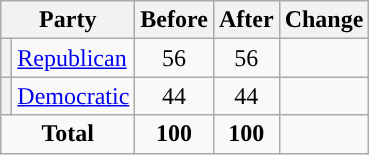<table class="wikitable" style="text-align:center;">
<tr>
<th colspan="2">Party</th>
<th>Before</th>
<th>After</th>
<th>Change</th>
</tr>
<tr>
<th style="background-color:"></th>
<td style="text-align:left;"><a href='#'>Republican</a></td>
<td>56</td>
<td>56</td>
<td></td>
</tr>
<tr>
<th style="background-color:"></th>
<td style="text-align:left;"><a href='#'>Democratic</a></td>
<td>44</td>
<td>44</td>
<td></td>
</tr>
<tr>
<td colspan="2"><strong>Total</strong></td>
<td><strong>100</strong></td>
<td><strong>100</strong></td>
<td></td>
</tr>
</table>
